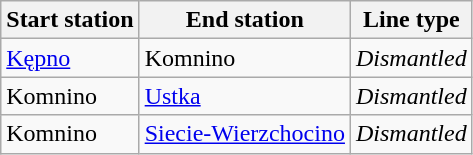<table class="wikitable">
<tr>
<th>Start station</th>
<th>End station</th>
<th>Line type</th>
</tr>
<tr>
<td><a href='#'>Kępno</a></td>
<td>Komnino</td>
<td><em>Dismantled</em></td>
</tr>
<tr>
<td>Komnino</td>
<td><a href='#'>Ustka</a></td>
<td><em>Dismantled</em></td>
</tr>
<tr>
<td>Komnino</td>
<td><a href='#'>Siecie-Wierzchocino</a></td>
<td><em>Dismantled</em></td>
</tr>
</table>
